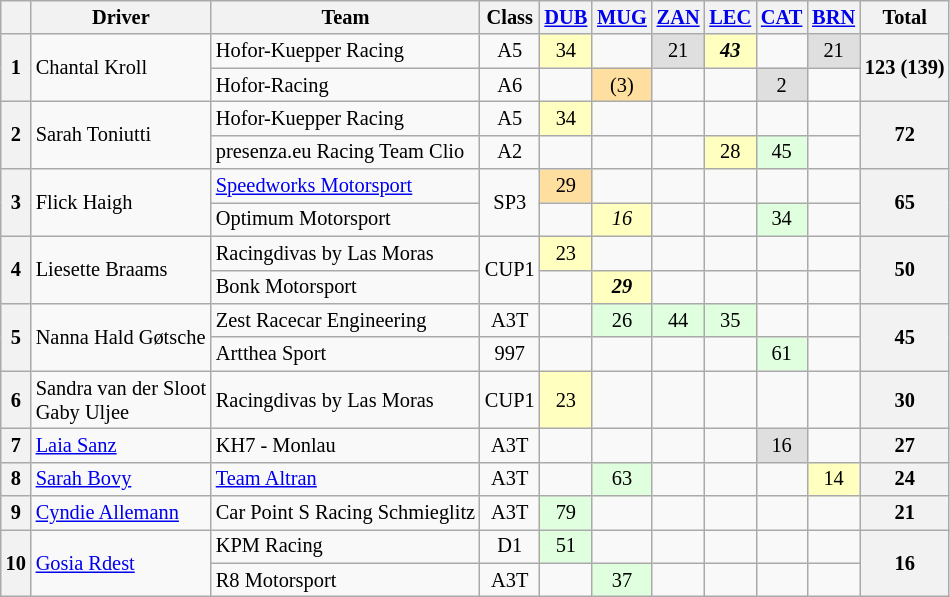<table class="wikitable" style="font-size: 85%; text-align:center;">
<tr>
<th></th>
<th>Driver</th>
<th>Team</th>
<th>Class</th>
<th><a href='#'>DUB</a><br></th>
<th><a href='#'>MUG</a><br></th>
<th><a href='#'>ZAN</a><br></th>
<th><a href='#'>LEC</a><br></th>
<th><a href='#'>CAT</a><br></th>
<th><a href='#'>BRN</a><br></th>
<th>Total</th>
</tr>
<tr>
<th rowspan=2>1</th>
<td rowspan=2 align=left> Chantal Kroll</td>
<td align=left> Hofor-Kuepper Racing</td>
<td algin=center>A5</td>
<td style="background:#FFFFBF;">34</td>
<td></td>
<td style="background:#DFDFDF;">21</td>
<td style="background:#FFFFBF;"><strong><em>43</em></strong></td>
<td></td>
<td style="background:#DFDFDF;">21</td>
<th rowspan=2>123 (139)</th>
</tr>
<tr>
<td align=left> Hofor-Racing</td>
<td algin=center>A6</td>
<td></td>
<td style="background:#FFDF9F;">(3)</td>
<td></td>
<td></td>
<td style="background:#DFDFDF;">2</td>
<td></td>
</tr>
<tr>
<th rowspan=2>2</th>
<td rowspan=2 align=left> Sarah Toniutti</td>
<td align=left> Hofor-Kuepper Racing</td>
<td align=center>A5</td>
<td style="background:#FFFFBF;">34</td>
<td></td>
<td></td>
<td></td>
<td></td>
<td></td>
<th rowspan=2>72</th>
</tr>
<tr>
<td align=left> presenza.eu Racing Team Clio</td>
<td align=center>A2</td>
<td></td>
<td></td>
<td></td>
<td style="background:#FFFFBF;">28</td>
<td style="background:#DFFFDF;">45</td>
<td></td>
</tr>
<tr>
<th rowspan=2>3</th>
<td rowspan=2 align=left> Flick Haigh</td>
<td align=left> <a href='#'>Speedworks Motorsport</a></td>
<td rowspan=2 align=center>SP3</td>
<td style="background:#FFDF9F;">29</td>
<td></td>
<td></td>
<td></td>
<td></td>
<td></td>
<th rowspan=2>65</th>
</tr>
<tr>
<td align=left> Optimum Motorsport</td>
<td></td>
<td style="background:#FFFFBF;"><em>16</em></td>
<td></td>
<td></td>
<td style="background:#DFFFDF;">34</td>
<td></td>
</tr>
<tr>
<th rowspan=2>4</th>
<td rowspan=2 align=left> Liesette Braams</td>
<td align=left> Racingdivas by Las Moras</td>
<td rowspan=2 align=center>CUP1</td>
<td style="background:#FFFFBF;">23</td>
<td></td>
<td></td>
<td></td>
<td></td>
<td></td>
<th rowspan=2>50</th>
</tr>
<tr>
<td align=left> Bonk Motorsport</td>
<td></td>
<td style="background:#FFFFBF;"><strong><em>29</em></strong></td>
<td></td>
<td></td>
<td></td>
<td></td>
</tr>
<tr>
<th rowspan=2>5</th>
<td rowspan=2 align=left> Nanna Hald Gøtsche</td>
<td align=left> Zest Racecar Engineering</td>
<td align=center>A3T</td>
<td></td>
<td style="background:#DFFFDF;">26</td>
<td style="background:#DFFFDF;">44</td>
<td style="background:#DFFFDF;">35</td>
<td></td>
<td></td>
<th rowspan=2>45</th>
</tr>
<tr>
<td align=left> Artthea Sport</td>
<td align=center>997</td>
<td></td>
<td></td>
<td></td>
<td></td>
<td style="background:#DFFFDF;">61</td>
<td></td>
</tr>
<tr>
<th>6</th>
<td align=left> Sandra van der Sloot<br> Gaby Uljee</td>
<td align=left> Racingdivas by Las Moras</td>
<td align=center>CUP1</td>
<td style="background:#FFFFBF;">23</td>
<td></td>
<td></td>
<td></td>
<td></td>
<td></td>
<th>30</th>
</tr>
<tr>
<th>7</th>
<td align=left> <a href='#'>Laia Sanz</a></td>
<td align=left> KH7 - Monlau</td>
<td align=center>A3T</td>
<td></td>
<td></td>
<td></td>
<td></td>
<td style="background:#DFDFDF;">16</td>
<td></td>
<th>27</th>
</tr>
<tr>
<th>8</th>
<td align=left> <a href='#'>Sarah Bovy</a></td>
<td align=left> <a href='#'>Team Altran</a></td>
<td align=center>A3T</td>
<td></td>
<td style="background:#DFFFDF;">63</td>
<td></td>
<td></td>
<td></td>
<td style="background:#FFFFBF;">14</td>
<th>24</th>
</tr>
<tr>
<th>9</th>
<td align=left> <a href='#'>Cyndie Allemann</a></td>
<td align=left> Car Point S Racing Schmieglitz</td>
<td align=center>A3T</td>
<td style="background:#DFFFDF;">79</td>
<td></td>
<td></td>
<td></td>
<td></td>
<td></td>
<th>21</th>
</tr>
<tr>
<th rowspan=2>10</th>
<td rowspan=2 align=left> <a href='#'>Gosia Rdest</a></td>
<td align=left> KPM Racing</td>
<td align=center>D1</td>
<td style="background:#DFFFDF;">51</td>
<td></td>
<td></td>
<td></td>
<td></td>
<td></td>
<th rowspan=2>16</th>
</tr>
<tr>
<td align=left> R8 Motorsport</td>
<td align=center>A3T</td>
<td></td>
<td style="background:#DFFFDF;">37</td>
<td></td>
<td></td>
<td></td>
<td></td>
</tr>
</table>
